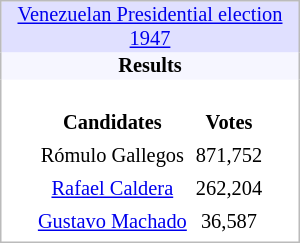<table cellpadding="1" border="0" style="float: right; margin: 0em 0em 1em 1em; width: 200px; border: 1px #bbbbbb solid; border-collapse: collapse; font-size: 85%;">
<tr align="center" bgcolor="#E0E0FF">
<td colspan="2" align="center"><a href='#'>Venezuelan Presidential election 1947</a></td>
</tr>
<tr align="center" bgcolor="#F6F6FF">
<td><strong>Results</strong></td>
</tr>
<tr align="center">
<td><br><table style="float:center; clear:center; text-align: center; font-size:100%; margin:1px;" cellpadding="3" cellspacing=0>
<tr>
<th>Candidates</th>
<th>Votes</th>
</tr>
<tr>
<td>Rómulo Gallegos</td>
<td>871,752</td>
</tr>
<tr>
<td><a href='#'>Rafael Caldera</a></td>
<td>262,204</td>
</tr>
<tr>
<td><a href='#'>Gustavo Machado</a></td>
<td>36,587</td>
</tr>
</table>
</td>
</tr>
</table>
